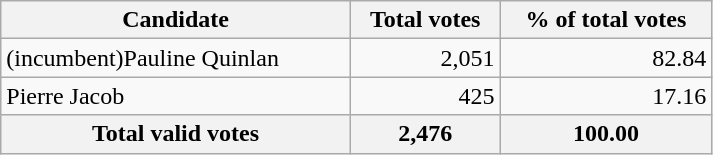<table class="wikitable" width="475">
<tr>
<th align="left">Candidate</th>
<th align="right">Total votes</th>
<th align="right">% of total votes</th>
</tr>
<tr>
<td align="left">(incumbent)Pauline Quinlan</td>
<td align="right">2,051</td>
<td align="right">82.84</td>
</tr>
<tr>
<td align="left">Pierre Jacob</td>
<td align="right">425</td>
<td align="right">17.16</td>
</tr>
<tr bgcolor="#EEEEEE">
<th align="left">Total valid votes</th>
<th align="right"><strong>2,476</strong></th>
<th align="right"><strong>100.00</strong></th>
</tr>
</table>
